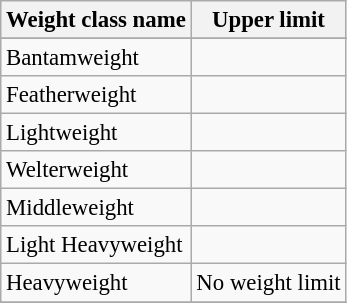<table class="wikitable" style="font-size:95%;">
<tr>
<th>Weight class name</th>
<th>Upper limit</th>
</tr>
<tr>
</tr>
<tr align="center">
<td align="left">Bantamweight</td>
<td></td>
</tr>
<tr align="center">
<td align="left">Featherweight</td>
<td></td>
</tr>
<tr align="center">
<td align="left">Lightweight</td>
<td></td>
</tr>
<tr align="center">
<td align="left">Welterweight</td>
<td></td>
</tr>
<tr align="center">
<td align="left">Middleweight</td>
<td></td>
</tr>
<tr align="center">
<td align="left">Light Heavyweight</td>
<td></td>
</tr>
<tr align="center">
<td align="left">Heavyweight</td>
<td>No weight limit</td>
</tr>
<tr>
</tr>
</table>
